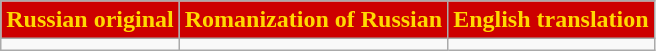<table class="wikitable">
<tr>
<th style="background-color:#CD0000;color:#FFD900;">Russian original</th>
<th style="background-color:#CD0000;color:#FFD900;">Romanization of Russian</th>
<th style="background-color:#CD0000;color:#FFD900;">English translation</th>
</tr>
<tr style="vertical-align:top;white-space:nowrap;">
<td></td>
<td></td>
<td></td>
</tr>
</table>
